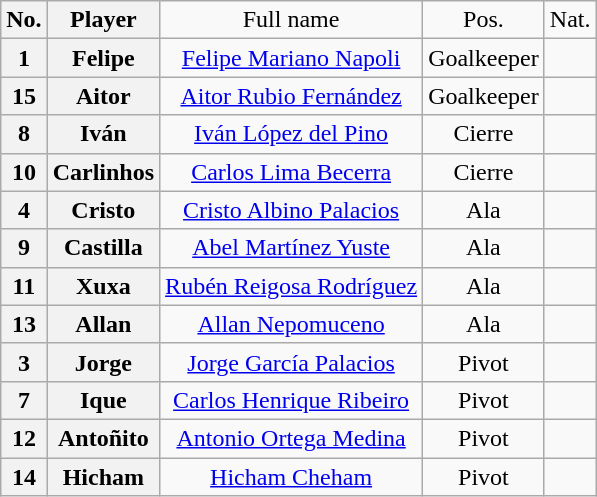<table class="wikitable sortable" align="center" style="text-align:center;">
<tr>
<th>No.</th>
<th>Player</th>
<td>Full name</td>
<td>Pos.</td>
<td>Nat.</td>
</tr>
<tr>
<th>1</th>
<th>Felipe</th>
<td><a href='#'>Felipe Mariano Napoli</a></td>
<td>Goalkeeper</td>
<td></td>
</tr>
<tr>
<th>15</th>
<th>Aitor</th>
<td><a href='#'>Aitor Rubio Fernández</a></td>
<td>Goalkeeper</td>
<td></td>
</tr>
<tr>
<th>8</th>
<th>Iván</th>
<td><a href='#'>Iván López del Pino</a></td>
<td>Cierre</td>
<td></td>
</tr>
<tr>
<th>10</th>
<th>Carlinhos</th>
<td><a href='#'>Carlos Lima Becerra</a></td>
<td>Cierre</td>
<td></td>
</tr>
<tr>
<th>4</th>
<th>Cristo</th>
<td><a href='#'>Cristo Albino Palacios</a></td>
<td>Ala</td>
<td></td>
</tr>
<tr>
<th>9</th>
<th>Castilla</th>
<td><a href='#'>Abel Martínez Yuste</a></td>
<td>Ala</td>
<td></td>
</tr>
<tr>
<th>11</th>
<th>Xuxa</th>
<td><a href='#'>Rubén Reigosa Rodríguez</a></td>
<td>Ala</td>
<td></td>
</tr>
<tr>
<th>13</th>
<th>Allan</th>
<td><a href='#'>Allan Nepomuceno</a></td>
<td>Ala</td>
<td></td>
</tr>
<tr>
<th>3</th>
<th>Jorge</th>
<td><a href='#'>Jorge García Palacios</a></td>
<td>Pivot</td>
<td></td>
</tr>
<tr>
<th>7</th>
<th>Ique</th>
<td><a href='#'>Carlos Henrique Ribeiro</a></td>
<td>Pivot</td>
<td></td>
</tr>
<tr>
<th>12</th>
<th>Antoñito</th>
<td><a href='#'>Antonio Ortega Medina</a></td>
<td>Pivot</td>
<td></td>
</tr>
<tr>
<th>14</th>
<th>Hicham</th>
<td><a href='#'>Hicham Cheham</a></td>
<td>Pivot</td>
<td></td>
</tr>
</table>
